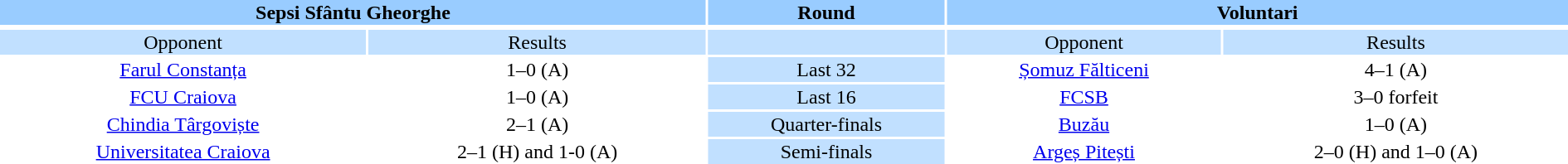<table width="100%" style="text-align:center">
<tr valign=top bgcolor=#99ccff>
<th colspan=2 style="width:1*">Sepsi Sfântu Gheorghe</th>
<th><strong>Round</strong></th>
<th colspan=2 style="width:1*">Voluntari</th>
</tr>
<tr>
</tr>
<tr valign=top bgcolor=#c1e0ff>
<td>Opponent</td>
<td>Results</td>
<td bgcolor=#c1e0ff></td>
<td>Opponent</td>
<td>Results</td>
</tr>
<tr>
<td><a href='#'>Farul Constanța</a></td>
<td>1–0 (A)</td>
<td bgcolor=#c1e0ff>Last 32</td>
<td><a href='#'>Șomuz Fălticeni</a></td>
<td>4–1 (A)</td>
</tr>
<tr>
<td><a href='#'>FCU Craiova</a></td>
<td>1–0 (A)</td>
<td bgcolor=#c1e0ff>Last 16</td>
<td><a href='#'>FCSB</a></td>
<td>3–0 forfeit</td>
</tr>
<tr>
<td><a href='#'>Chindia Târgoviște</a></td>
<td>2–1  (A)</td>
<td bgcolor=#c1e0ff>Quarter-finals</td>
<td><a href='#'>Buzău</a></td>
<td>1–0  (A)</td>
</tr>
<tr>
<td><a href='#'>Universitatea Craiova</a></td>
<td>2–1 (H) and 1-0 (A)</td>
<td bgcolor=#c1e0ff>Semi-finals</td>
<td><a href='#'>Argeș Pitești</a></td>
<td>2–0 (H) and 1–0 (A)</td>
</tr>
</table>
